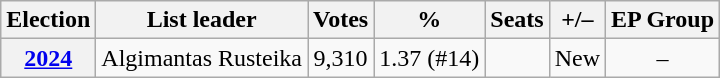<table class=wikitable style="text-align: center;">
<tr>
<th>Election</th>
<th>List leader</th>
<th>Votes</th>
<th>%</th>
<th>Seats</th>
<th>+/–</th>
<th>EP Group</th>
</tr>
<tr>
<th><a href='#'>2024</a></th>
<td>Algimantas Rusteika</td>
<td>9,310</td>
<td>1.37 (#14)</td>
<td></td>
<td>New</td>
<td>–</td>
</tr>
</table>
